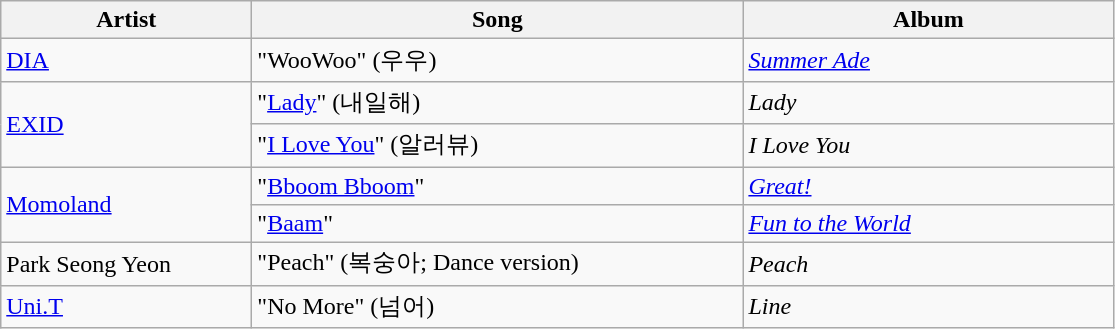<table class="wikitable">
<tr>
<th style="width:10em">Artist</th>
<th style="width:20em">Song</th>
<th style="width:15em">Album</th>
</tr>
<tr>
<td><a href='#'>DIA</a></td>
<td>"WooWoo" (우우)</td>
<td><em><a href='#'>Summer Ade</a></em></td>
</tr>
<tr>
<td rowspan="2"><a href='#'>EXID</a></td>
<td>"<a href='#'>Lady</a>" (내일해)</td>
<td><em>Lady</em></td>
</tr>
<tr>
<td>"<a href='#'>I Love You</a>" (알러뷰)</td>
<td><em>I Love You</em></td>
</tr>
<tr>
<td rowspan="2"><a href='#'>Momoland</a></td>
<td>"<a href='#'>Bboom Bboom</a>"</td>
<td><em><a href='#'>Great!</a></em></td>
</tr>
<tr>
<td>"<a href='#'>Baam</a>"</td>
<td><em><a href='#'>Fun to the World</a></em></td>
</tr>
<tr>
<td>Park Seong Yeon</td>
<td>"Peach" (복숭아; Dance version)</td>
<td><em>Peach</em></td>
</tr>
<tr>
<td><a href='#'>Uni.T</a></td>
<td>"No More" (넘어)</td>
<td><em>Line</em></td>
</tr>
</table>
